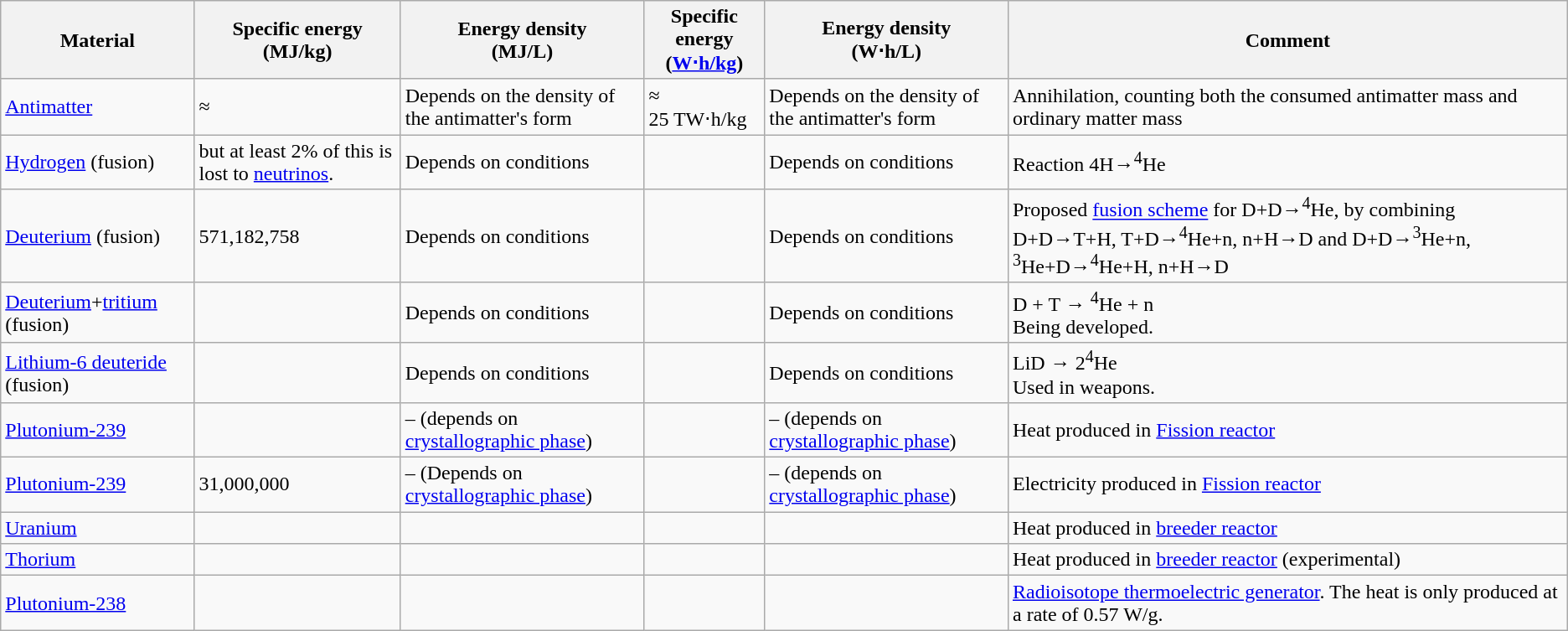<table class="wikitable sortable sticky-header defaultright col1left col6left">
<tr>
<th>Material</th>
<th data-sort-type="number">Specific energy<br>(MJ/kg)</th>
<th data-sort-type="number">Energy density<br>(MJ/L)</th>
<th data-sort-type="number">Specific energy<br>(<a href='#'>W⋅h/kg</a>)</th>
<th data-sort-type="number">Energy density<br>(W⋅h/L)</th>
<th>Comment</th>
</tr>
<tr>
<td><a href='#'>Antimatter</a></td>
<td> ≈ </td>
<td>Depends on the density of the antimatter's form</td>
<td> ≈ 25 TW⋅h/kg</td>
<td>Depends on the density of the antimatter's form</td>
<td>Annihilation, counting both the consumed antimatter mass and ordinary matter mass</td>
</tr>
<tr>
<td><a href='#'>Hydrogen</a> (fusion)</td>
<td data-sort-value="639,780,320"> but at least 2% of this is lost to <a href='#'>neutrinos</a>.</td>
<td>Depends on conditions</td>
<td data-sort-value="177,716,755,600"></td>
<td>Depends on conditions</td>
<td>Reaction 4H→<sup>4</sup>He</td>
</tr>
<tr>
<td><a href='#'>Deuterium</a> (fusion)<br></td>
<td data-sort-value="571,182,758">571,182,758</td>
<td>Depends on conditions</td>
<td data-sort-value="158,661,876,600"></td>
<td>Depends on conditions</td>
<td>Proposed <a href='#'>fusion scheme</a> for D+D→<sup>4</sup>He, by combining D+D→T+H, T+D→<sup>4</sup>He+n, n+H→D and D+D→<sup>3</sup>He+n, <sup>3</sup>He+D→<sup>4</sup>He+H, n+H→D</td>
</tr>
<tr>
<td><a href='#'>Deuterium</a>+<a href='#'>tritium</a> (fusion)</td>
<td data-sort-value="337,387,388"></td>
<td>Depends on conditions</td>
<td data-sort-value="93,718,718,800"></td>
<td>Depends on conditions</td>
<td>D + T → <sup>4</sup>He + n<br>Being developed.</td>
</tr>
<tr>
<td><a href='#'>Lithium-6 deuteride</a> (fusion)</td>
<td data-sort-value="268,848,415"></td>
<td>Depends on conditions</td>
<td data-sort-value="74,680,115,100"></td>
<td>Depends on conditions</td>
<td>LiD → 2<sup>4</sup>He<br>Used in weapons.</td>
</tr>
<tr>
<td><a href='#'>Plutonium-239</a></td>
<td></td>
<td data-sort-value="1660494600">– (depends on <a href='#'>crystallographic phase</a>)</td>
<td></td>
<td data-sort-value="461248500000">– (depends on <a href='#'>crystallographic phase</a>)</td>
<td>Heat produced in <a href='#'>Fission reactor</a></td>
</tr>
<tr>
<td><a href='#'>Plutonium-239</a></td>
<td>31,000,000</td>
<td data-sort-value="615660000">– (Depends on <a href='#'>crystallographic phase</a>)</td>
<td></td>
<td data-sort-value="171016670000">– (depends on <a href='#'>crystallographic phase</a>)</td>
<td>Electricity produced in <a href='#'>Fission reactor</a></td>
</tr>
<tr>
<td><a href='#'>Uranium</a></td>
<td data-sort-value="80,620,000"></td>
<td data-sort-value="1,539,842,000"></td>
<td></td>
<td></td>
<td>Heat produced in <a href='#'>breeder reactor</a></td>
</tr>
<tr>
<td><a href='#'>Thorium</a></td>
<td data-sort-value="79,420,000"></td>
<td data-sort-value="929,214,000"></td>
<td></td>
<td></td>
<td>Heat produced in <a href='#'>breeder reactor</a> (experimental)</td>
</tr>
<tr>
<td><a href='#'>Plutonium-238</a></td>
<td></td>
<td></td>
<td></td>
<td></td>
<td><a href='#'>Radioisotope thermoelectric generator</a>. The heat is only produced at a rate of 0.57 W/g.</td>
</tr>
</table>
